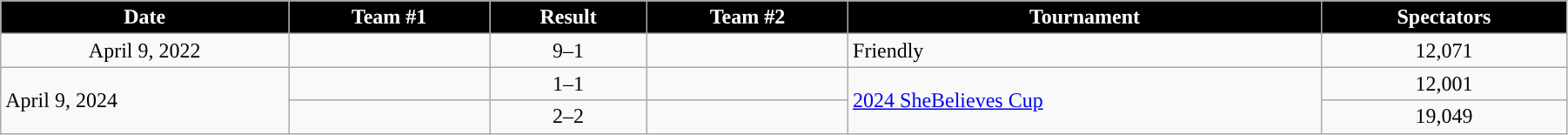<table class="wikitable" style="text-align:left; width:95%;" style="text-align:center">
<tr>
<th style="text-align:center; background:#000000; color:#FFFFFF; ">Date</th>
<th style="text-align:center; background:#000000; color:#FFFFFF; ">Team #1</th>
<th style="text-align:center; background:#000000; color:#FFFFFF; ">Result</th>
<th style="text-align:center; background:#000000; color:#FFFFFF; ">Team #2</th>
<th style="text-align:center; background:#000000; color:#FFFFFF; ">Tournament</th>
<th style="text-align:center; background:#000000; color:#FFFFFF; ">Spectators</th>
</tr>
<tr>
<td style="text-align:center;">April 9, 2022</td>
<td><strong></strong></td>
<td style="text-align:center;">9–1</td>
<td></td>
<td>Friendly</td>
<td style="text-align:center;">12,071</td>
</tr>
<tr>
<td rowspan=2>April 9, 2024</td>
<td></td>
<td style="text-align:center;">1–1<br> <small></small></td>
<td><strong></strong></td>
<td rowspan=2><a href='#'>2024 SheBelieves Cup</a></td>
<td style="text-align:center;">12,001</td>
</tr>
<tr>
<td><strong></strong></td>
<td style="text-align:center;">2–2<br> <small></small></td>
<td></td>
<td style="text-align:center;">19,049</td>
</tr>
</table>
